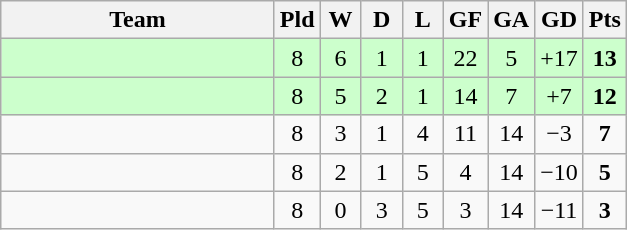<table class="wikitable" style="text-align:center;">
<tr>
<th width=175>Team</th>
<th style="width:20px;" abbr="Played">Pld</th>
<th style="width:20px;" abbr="Won">W</th>
<th style="width:20px;" abbr="Drawn">D</th>
<th style="width:20px;" abbr="Lost">L</th>
<th style="width:20px;" abbr="Goals for">GF</th>
<th style="width:20px;" abbr="Goals against">GA</th>
<th style="width:20px;" abbr="Goal difference">GD</th>
<th style="width:20px;" abbr="Points">Pts</th>
</tr>
<tr bgcolor="#ccffcc">
<td align=left></td>
<td>8</td>
<td>6</td>
<td>1</td>
<td>1</td>
<td>22</td>
<td>5</td>
<td>+17</td>
<td><strong>13</strong></td>
</tr>
<tr bgcolor="#ccffcc">
<td align=left></td>
<td>8</td>
<td>5</td>
<td>2</td>
<td>1</td>
<td>14</td>
<td>7</td>
<td>+7</td>
<td><strong>12</strong></td>
</tr>
<tr>
<td align=left></td>
<td>8</td>
<td>3</td>
<td>1</td>
<td>4</td>
<td>11</td>
<td>14</td>
<td>−3</td>
<td><strong>7</strong></td>
</tr>
<tr>
<td align=left></td>
<td>8</td>
<td>2</td>
<td>1</td>
<td>5</td>
<td>4</td>
<td>14</td>
<td>−10</td>
<td><strong>5</strong></td>
</tr>
<tr>
<td align=left></td>
<td>8</td>
<td>0</td>
<td>3</td>
<td>5</td>
<td>3</td>
<td>14</td>
<td>−11</td>
<td><strong>3</strong></td>
</tr>
</table>
